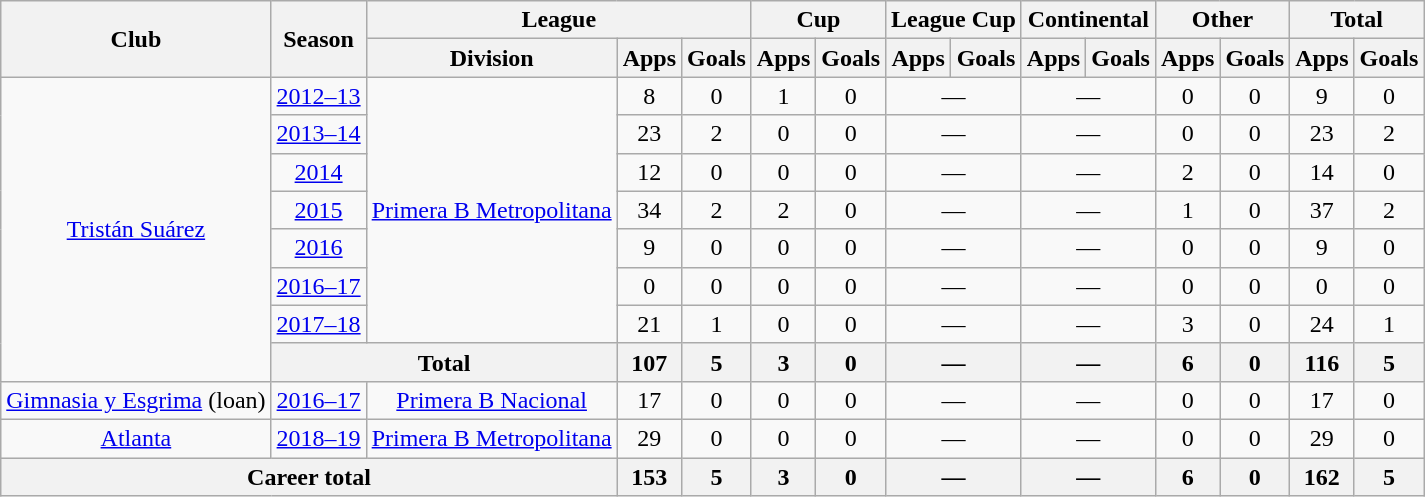<table class="wikitable" style="text-align:center">
<tr>
<th rowspan="2">Club</th>
<th rowspan="2">Season</th>
<th colspan="3">League</th>
<th colspan="2">Cup</th>
<th colspan="2">League Cup</th>
<th colspan="2">Continental</th>
<th colspan="2">Other</th>
<th colspan="2">Total</th>
</tr>
<tr>
<th>Division</th>
<th>Apps</th>
<th>Goals</th>
<th>Apps</th>
<th>Goals</th>
<th>Apps</th>
<th>Goals</th>
<th>Apps</th>
<th>Goals</th>
<th>Apps</th>
<th>Goals</th>
<th>Apps</th>
<th>Goals</th>
</tr>
<tr>
<td rowspan="8"><a href='#'>Tristán Suárez</a></td>
<td><a href='#'>2012–13</a></td>
<td rowspan="7"><a href='#'>Primera B Metropolitana</a></td>
<td>8</td>
<td>0</td>
<td>1</td>
<td>0</td>
<td colspan="2">—</td>
<td colspan="2">—</td>
<td>0</td>
<td>0</td>
<td>9</td>
<td>0</td>
</tr>
<tr>
<td><a href='#'>2013–14</a></td>
<td>23</td>
<td>2</td>
<td>0</td>
<td>0</td>
<td colspan="2">—</td>
<td colspan="2">—</td>
<td>0</td>
<td>0</td>
<td>23</td>
<td>2</td>
</tr>
<tr>
<td><a href='#'>2014</a></td>
<td>12</td>
<td>0</td>
<td>0</td>
<td>0</td>
<td colspan="2">—</td>
<td colspan="2">—</td>
<td>2</td>
<td>0</td>
<td>14</td>
<td>0</td>
</tr>
<tr>
<td><a href='#'>2015</a></td>
<td>34</td>
<td>2</td>
<td>2</td>
<td>0</td>
<td colspan="2">—</td>
<td colspan="2">—</td>
<td>1</td>
<td>0</td>
<td>37</td>
<td>2</td>
</tr>
<tr>
<td><a href='#'>2016</a></td>
<td>9</td>
<td>0</td>
<td>0</td>
<td>0</td>
<td colspan="2">—</td>
<td colspan="2">—</td>
<td>0</td>
<td>0</td>
<td>9</td>
<td>0</td>
</tr>
<tr>
<td><a href='#'>2016–17</a></td>
<td>0</td>
<td>0</td>
<td>0</td>
<td>0</td>
<td colspan="2">—</td>
<td colspan="2">—</td>
<td>0</td>
<td>0</td>
<td>0</td>
<td>0</td>
</tr>
<tr>
<td><a href='#'>2017–18</a></td>
<td>21</td>
<td>1</td>
<td>0</td>
<td>0</td>
<td colspan="2">—</td>
<td colspan="2">—</td>
<td>3</td>
<td>0</td>
<td>24</td>
<td>1</td>
</tr>
<tr>
<th colspan="2">Total</th>
<th>107</th>
<th>5</th>
<th>3</th>
<th>0</th>
<th colspan="2">—</th>
<th colspan="2">—</th>
<th>6</th>
<th>0</th>
<th>116</th>
<th>5</th>
</tr>
<tr>
<td rowspan="1"><a href='#'>Gimnasia y Esgrima</a> (loan)</td>
<td><a href='#'>2016–17</a></td>
<td rowspan="1"><a href='#'>Primera B Nacional</a></td>
<td>17</td>
<td>0</td>
<td>0</td>
<td>0</td>
<td colspan="2">—</td>
<td colspan="2">—</td>
<td>0</td>
<td>0</td>
<td>17</td>
<td>0</td>
</tr>
<tr>
<td rowspan="1"><a href='#'>Atlanta</a></td>
<td><a href='#'>2018–19</a></td>
<td rowspan="1"><a href='#'>Primera B Metropolitana</a></td>
<td>29</td>
<td>0</td>
<td>0</td>
<td>0</td>
<td colspan="2">—</td>
<td colspan="2">—</td>
<td>0</td>
<td>0</td>
<td>29</td>
<td>0</td>
</tr>
<tr>
<th colspan="3">Career total</th>
<th>153</th>
<th>5</th>
<th>3</th>
<th>0</th>
<th colspan="2">—</th>
<th colspan="2">—</th>
<th>6</th>
<th>0</th>
<th>162</th>
<th>5</th>
</tr>
</table>
